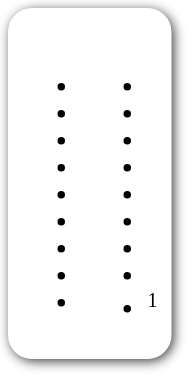<table style="border-radius:1em; box-shadow:0.1em 0.1em 0.5em rgba(0,0,0,0.75); background:white; border:1px solid white; padding:5px;">
<tr style="vertical-align:top;">
<td><br><ul><li></li><li></li><li></li><li></li><li></li><li></li><li></li><li></li><li></li></ul></td>
<td valign=top><br><ul><li></li><li></li><li></li><li></li><li></li><li></li><li></li><li></li><li><sup>1</sup></li></ul></td>
</tr>
</table>
